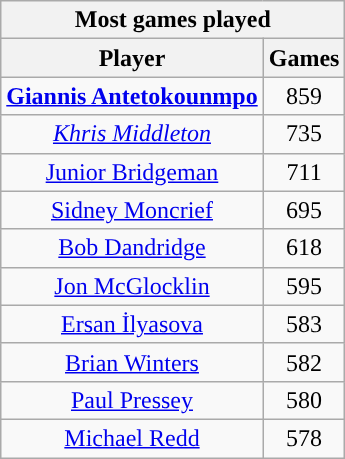<table class="wikitable sortable" style="text-align:center">
<tr>
<th colspan="5">Most games played</th>
</tr>
<tr>
<th>Player</th>
<th>Games</th>
</tr>
<tr>
<td><strong><a href='#'>Giannis Antetokounmpo</a></strong></td>
<td>859</td>
</tr>
<tr>
<td><em><a href='#'>Khris Middleton</a></em></td>
<td>735</td>
</tr>
<tr>
<td><a href='#'>Junior Bridgeman</a></td>
<td>711</td>
</tr>
<tr>
<td><a href='#'>Sidney Moncrief</a></td>
<td>695</td>
</tr>
<tr>
<td><a href='#'>Bob Dandridge</a></td>
<td>618</td>
</tr>
<tr>
<td><a href='#'>Jon McGlocklin</a></td>
<td>595</td>
</tr>
<tr>
<td><a href='#'>Ersan İlyasova</a></td>
<td>583</td>
</tr>
<tr>
<td><a href='#'>Brian Winters</a></td>
<td>582</td>
</tr>
<tr>
<td><a href='#'>Paul Pressey</a></td>
<td>580</td>
</tr>
<tr>
<td><a href='#'>Michael Redd</a></td>
<td>578</td>
</tr>
</table>
